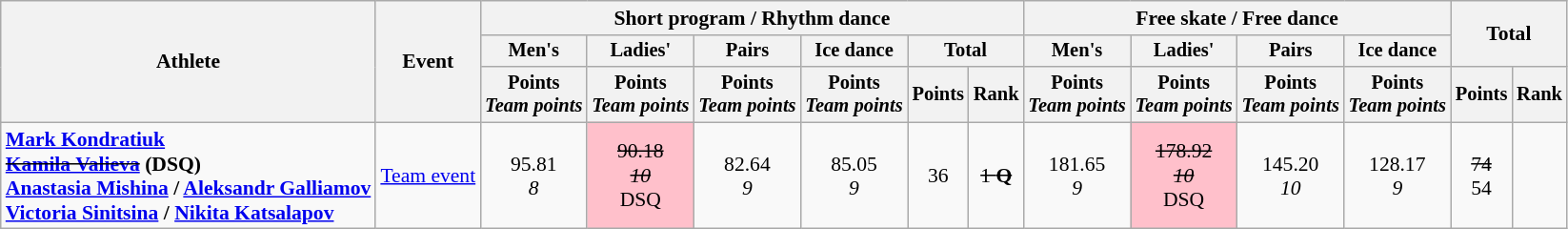<table class=wikitable style="text-align:center; font-size:90%">
<tr>
<th rowspan=3>Athlete</th>
<th rowspan=3>Event</th>
<th colspan=6>Short program / Rhythm dance</th>
<th colspan=4>Free skate / Free dance</th>
<th colspan=2 rowspan=2>Total</th>
</tr>
<tr style="font-size:95%">
<th>Men's</th>
<th>Ladies'</th>
<th>Pairs</th>
<th>Ice dance</th>
<th colspan=2>Total</th>
<th>Men's</th>
<th>Ladies'</th>
<th>Pairs</th>
<th>Ice dance</th>
</tr>
<tr style="font-size:95%">
<th>Points<br><em>Team points</em></th>
<th>Points<br><em>Team points</em></th>
<th>Points<br><em>Team points</em></th>
<th>Points<br><em>Team points</em></th>
<th>Points</th>
<th>Rank</th>
<th>Points<br><em>Team points</em></th>
<th>Points<br><em>Team points</em></th>
<th>Points<br><em>Team points</em></th>
<th>Points<br><em>Team points</em></th>
<th>Points</th>
<th>Rank</th>
</tr>
<tr>
<td align=left><strong><a href='#'>Mark Kondratiuk</a><br><s><a href='#'>Kamila Valieva</a></s> (DSQ)<br><a href='#'>Anastasia Mishina</a> / <a href='#'>Aleksandr Galliamov</a><br><a href='#'>Victoria Sinitsina</a> / <a href='#'>Nikita Katsalapov</a></strong></td>
<td align=left><a href='#'>Team event</a></td>
<td>95.81 <br><em>8</em></td>
<td bgcolor=pink><s>90.18</s><br><s><em>10</em></s><br>DSQ</td>
<td>82.64 <br><em>9</em></td>
<td>85.05 <br><em>9</em></td>
<td>36</td>
<td><s>1 <strong>Q</strong></s></td>
<td>181.65<br><em>9</em></td>
<td bgcolor=pink><s>178.92</s><br><s><em>10</em></s><br>DSQ</td>
<td>145.20<br><em>10</em></td>
<td>128.17<br><em>9</em></td>
<td><s>74</s><br>54</td>
<td></td>
</tr>
</table>
